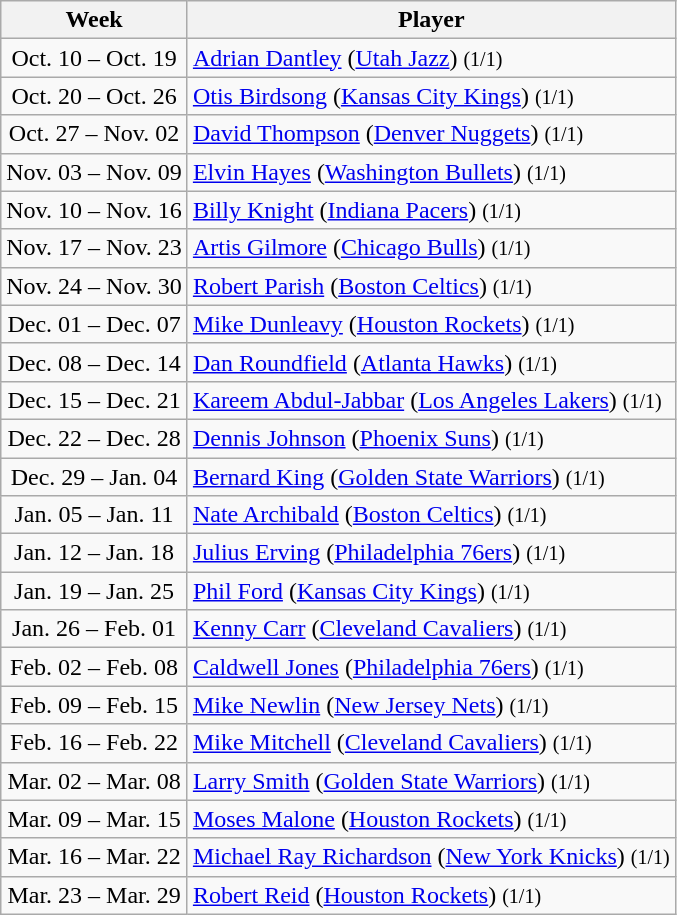<table class="wikitable">
<tr>
<th>Week</th>
<th>Player</th>
</tr>
<tr>
<td align=center>Oct. 10 – Oct. 19</td>
<td><a href='#'>Adrian Dantley</a> (<a href='#'>Utah Jazz</a>) <small>(1/1)</small></td>
</tr>
<tr>
<td align=center>Oct. 20 – Oct. 26</td>
<td><a href='#'>Otis Birdsong</a> (<a href='#'>Kansas City Kings</a>) <small>(1/1)</small></td>
</tr>
<tr>
<td align=center>Oct. 27 – Nov. 02</td>
<td><a href='#'>David Thompson</a> (<a href='#'>Denver Nuggets</a>) <small>(1/1)</small></td>
</tr>
<tr>
<td align=center>Nov. 03 – Nov. 09</td>
<td><a href='#'>Elvin Hayes</a> (<a href='#'>Washington Bullets</a>) <small>(1/1)</small></td>
</tr>
<tr>
<td align=center>Nov. 10 – Nov. 16</td>
<td><a href='#'>Billy Knight</a> (<a href='#'>Indiana Pacers</a>) <small>(1/1)</small></td>
</tr>
<tr>
<td align=center>Nov. 17 – Nov. 23</td>
<td><a href='#'>Artis Gilmore</a> (<a href='#'>Chicago Bulls</a>) <small>(1/1)</small></td>
</tr>
<tr>
<td align=center>Nov. 24 – Nov. 30</td>
<td><a href='#'>Robert Parish</a> (<a href='#'>Boston Celtics</a>) <small>(1/1)</small></td>
</tr>
<tr>
<td align=center>Dec. 01 – Dec. 07</td>
<td><a href='#'>Mike Dunleavy</a> (<a href='#'>Houston Rockets</a>) <small>(1/1)</small></td>
</tr>
<tr>
<td align=center>Dec. 08 – Dec. 14</td>
<td><a href='#'>Dan Roundfield</a> (<a href='#'>Atlanta Hawks</a>) <small>(1/1)</small></td>
</tr>
<tr>
<td align=center>Dec. 15 – Dec. 21</td>
<td><a href='#'>Kareem Abdul-Jabbar</a> (<a href='#'>Los Angeles Lakers</a>) <small>(1/1)</small></td>
</tr>
<tr>
<td align=center>Dec. 22 – Dec. 28</td>
<td><a href='#'>Dennis Johnson</a> (<a href='#'>Phoenix Suns</a>) <small>(1/1)</small></td>
</tr>
<tr>
<td align=center>Dec. 29 – Jan. 04</td>
<td><a href='#'>Bernard King</a> (<a href='#'>Golden State Warriors</a>) <small>(1/1)</small></td>
</tr>
<tr>
<td align=center>Jan. 05 – Jan. 11</td>
<td><a href='#'>Nate Archibald</a> (<a href='#'>Boston Celtics</a>) <small>(1/1)</small></td>
</tr>
<tr>
<td align=center>Jan. 12 – Jan. 18</td>
<td><a href='#'>Julius Erving</a> (<a href='#'>Philadelphia 76ers</a>) <small>(1/1)</small></td>
</tr>
<tr>
<td align=center>Jan. 19 – Jan. 25</td>
<td><a href='#'>Phil Ford</a> (<a href='#'>Kansas City Kings</a>) <small>(1/1)</small></td>
</tr>
<tr>
<td align=center>Jan. 26 – Feb. 01</td>
<td><a href='#'>Kenny Carr</a> (<a href='#'>Cleveland Cavaliers</a>) <small>(1/1)</small></td>
</tr>
<tr>
<td align=center>Feb. 02 – Feb. 08</td>
<td><a href='#'>Caldwell Jones</a> (<a href='#'>Philadelphia 76ers</a>) <small>(1/1)</small></td>
</tr>
<tr>
<td align=center>Feb. 09 – Feb. 15</td>
<td><a href='#'>Mike Newlin</a> (<a href='#'>New Jersey Nets</a>) <small>(1/1)</small></td>
</tr>
<tr>
<td align=center>Feb. 16 – Feb. 22</td>
<td><a href='#'>Mike Mitchell</a> (<a href='#'>Cleveland Cavaliers</a>) <small>(1/1)</small></td>
</tr>
<tr>
<td align=center>Mar. 02 – Mar. 08</td>
<td><a href='#'>Larry Smith</a> (<a href='#'>Golden State Warriors</a>) <small>(1/1)</small></td>
</tr>
<tr>
<td align=center>Mar. 09 – Mar. 15</td>
<td><a href='#'>Moses Malone</a> (<a href='#'>Houston Rockets</a>) <small>(1/1)</small></td>
</tr>
<tr>
<td align=center>Mar. 16 – Mar. 22</td>
<td><a href='#'>Michael Ray Richardson</a> (<a href='#'>New York Knicks</a>) <small>(1/1)</small></td>
</tr>
<tr>
<td align=center>Mar. 23 – Mar. 29</td>
<td><a href='#'>Robert Reid</a> (<a href='#'>Houston Rockets</a>) <small>(1/1)</small></td>
</tr>
</table>
